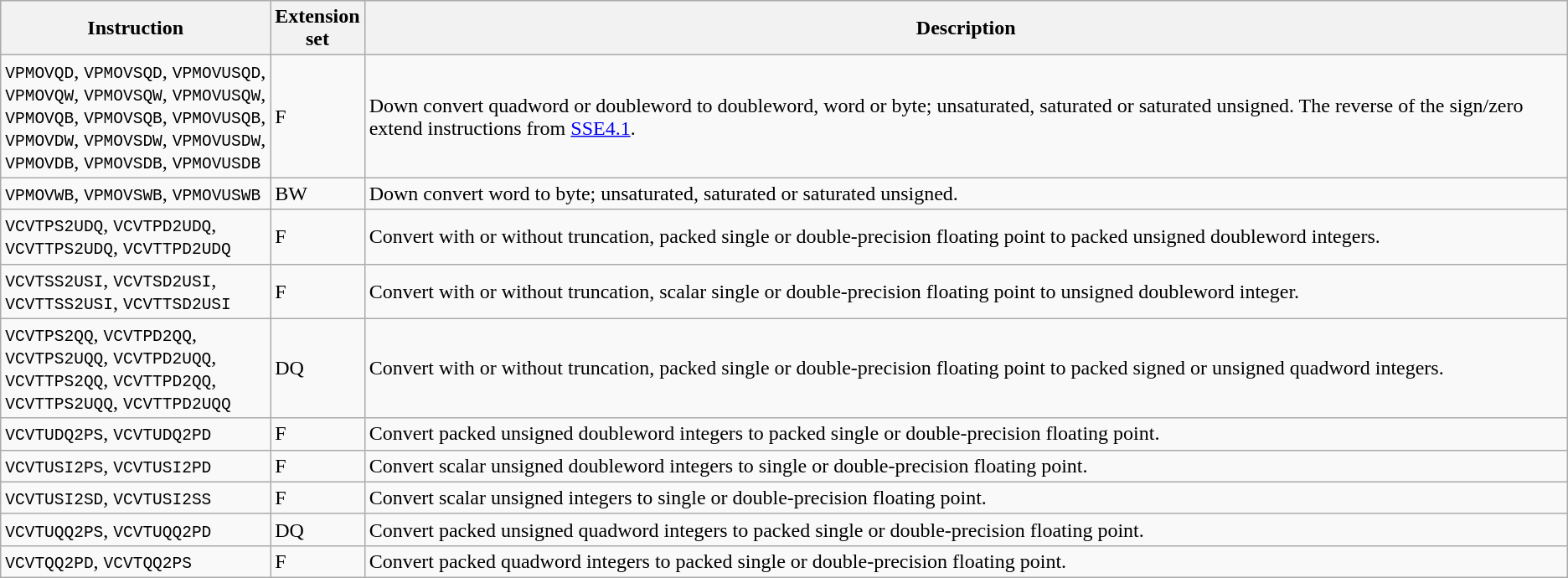<table class="wikitable">
<tr>
<th scope="col">Instruction</th>
<th scope="col">Extension<br>set</th>
<th scope="col">Description</th>
</tr>
<tr>
<td style="white-space:nowrap"><code>VPMOVQD</code>, <code>VPMOVSQD</code>, <code>VPMOVUSQD</code>,<br><code>VPMOVQW</code>, <code>VPMOVSQW</code>, <code>VPMOVUSQW</code>,<br><code>VPMOVQB</code>, <code>VPMOVSQB</code>, <code>VPMOVUSQB</code>,<br><code>VPMOVDW</code>, <code>VPMOVSDW</code>, <code>VPMOVUSDW</code>,<br><code>VPMOVDB</code>, <code>VPMOVSDB</code>, <code>VPMOVUSDB</code></td>
<td>F</td>
<td>Down convert quadword or doubleword to doubleword, word or byte; unsaturated, saturated or saturated unsigned. The reverse of the sign/zero extend instructions from <a href='#'>SSE4.1</a>.</td>
</tr>
<tr>
<td><code>VPMOVWB</code>, <code>VPMOVSWB</code>, <code>VPMOVUSWB</code></td>
<td>BW</td>
<td>Down convert word to byte; unsaturated, saturated or saturated unsigned.</td>
</tr>
<tr>
<td><code>VCVTPS2UDQ</code>, <code>VCVTPD2UDQ</code>,<br><code>VCVTTPS2UDQ</code>, <code>VCVTTPD2UDQ</code></td>
<td>F</td>
<td>Convert with or without truncation, packed single or double-precision floating point to packed unsigned doubleword integers.</td>
</tr>
<tr>
<td><code>VCVTSS2USI</code>, <code>VCVTSD2USI</code>,<br><code>VCVTTSS2USI</code>, <code>VCVTTSD2USI</code></td>
<td>F</td>
<td>Convert with or without truncation, scalar single or double-precision floating point to unsigned doubleword integer.</td>
</tr>
<tr>
<td><code>VCVTPS2QQ</code>, <code>VCVTPD2QQ</code>,<br><code>VCVTPS2UQQ</code>, <code>VCVTPD2UQQ</code>,<br><code>VCVTTPS2QQ</code>, <code>VCVTTPD2QQ</code>,<br><code>VCVTTPS2UQQ</code>, <code>VCVTTPD2UQQ</code></td>
<td>DQ</td>
<td>Convert with or without truncation, packed single or double-precision floating point to packed signed or unsigned quadword integers.</td>
</tr>
<tr>
<td><code>VCVTUDQ2PS</code>, <code>VCVTUDQ2PD</code></td>
<td>F</td>
<td>Convert packed unsigned doubleword integers to packed single or double-precision floating point.</td>
</tr>
<tr>
<td><code>VCVTUSI2PS</code>, <code>VCVTUSI2PD</code></td>
<td>F</td>
<td>Convert scalar unsigned doubleword integers to single or double-precision floating point.</td>
</tr>
<tr>
<td><code>VCVTUSI2SD</code>, <code>VCVTUSI2SS</code></td>
<td>F</td>
<td>Convert scalar unsigned integers to single or double-precision floating point.</td>
</tr>
<tr>
<td><code>VCVTUQQ2PS</code>, <code>VCVTUQQ2PD</code></td>
<td>DQ</td>
<td>Convert packed unsigned quadword integers to packed single or double-precision floating point.</td>
</tr>
<tr>
<td><code>VCVTQQ2PD</code>, <code>VCVTQQ2PS</code></td>
<td>F</td>
<td>Convert packed quadword integers to packed single or double-precision floating point.</td>
</tr>
</table>
